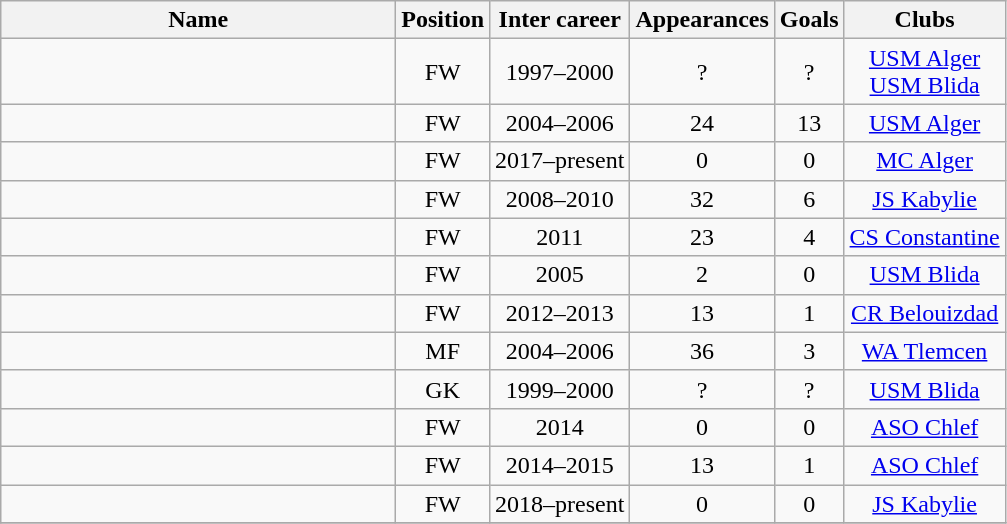<table class="wikitable sortable" style="text-align: center;">
<tr>
<th style="width:16em">Name</th>
<th>Position</th>
<th>Inter career</th>
<th>Appearances</th>
<th>Goals</th>
<th>Clubs</th>
</tr>
<tr>
<td align="left"></td>
<td>FW</td>
<td>1997–2000</td>
<td>?</td>
<td>?</td>
<td><a href='#'>USM Alger</a><br><a href='#'>USM Blida</a></td>
</tr>
<tr>
<td align="left"></td>
<td>FW</td>
<td>2004–2006</td>
<td>24</td>
<td>13</td>
<td><a href='#'>USM Alger</a></td>
</tr>
<tr>
<td align="left"></td>
<td>FW</td>
<td>2017–present</td>
<td>0</td>
<td>0</td>
<td><a href='#'>MC Alger</a></td>
</tr>
<tr>
<td align="left"></td>
<td>FW</td>
<td>2008–2010</td>
<td>32</td>
<td>6</td>
<td><a href='#'>JS Kabylie</a></td>
</tr>
<tr>
<td align="left"></td>
<td>FW</td>
<td>2011</td>
<td>23</td>
<td>4</td>
<td><a href='#'>CS Constantine</a></td>
</tr>
<tr>
<td align="left"></td>
<td>FW</td>
<td>2005</td>
<td>2</td>
<td>0</td>
<td><a href='#'>USM Blida</a></td>
</tr>
<tr>
<td align="left"></td>
<td>FW</td>
<td>2012–2013</td>
<td>13</td>
<td>1</td>
<td><a href='#'>CR Belouizdad</a></td>
</tr>
<tr>
<td align="left"></td>
<td>MF</td>
<td>2004–2006</td>
<td>36</td>
<td>3</td>
<td><a href='#'>WA Tlemcen</a></td>
</tr>
<tr>
<td align="left"></td>
<td>GK</td>
<td>1999–2000</td>
<td>?</td>
<td>?</td>
<td><a href='#'>USM Blida</a></td>
</tr>
<tr>
<td align="left"></td>
<td>FW</td>
<td>2014</td>
<td>0</td>
<td>0</td>
<td><a href='#'>ASO Chlef</a></td>
</tr>
<tr>
<td align="left"></td>
<td>FW</td>
<td>2014–2015</td>
<td>13</td>
<td>1</td>
<td><a href='#'>ASO Chlef</a></td>
</tr>
<tr>
<td align="left"></td>
<td>FW</td>
<td>2018–present</td>
<td>0</td>
<td>0</td>
<td><a href='#'>JS Kabylie</a></td>
</tr>
<tr>
</tr>
</table>
